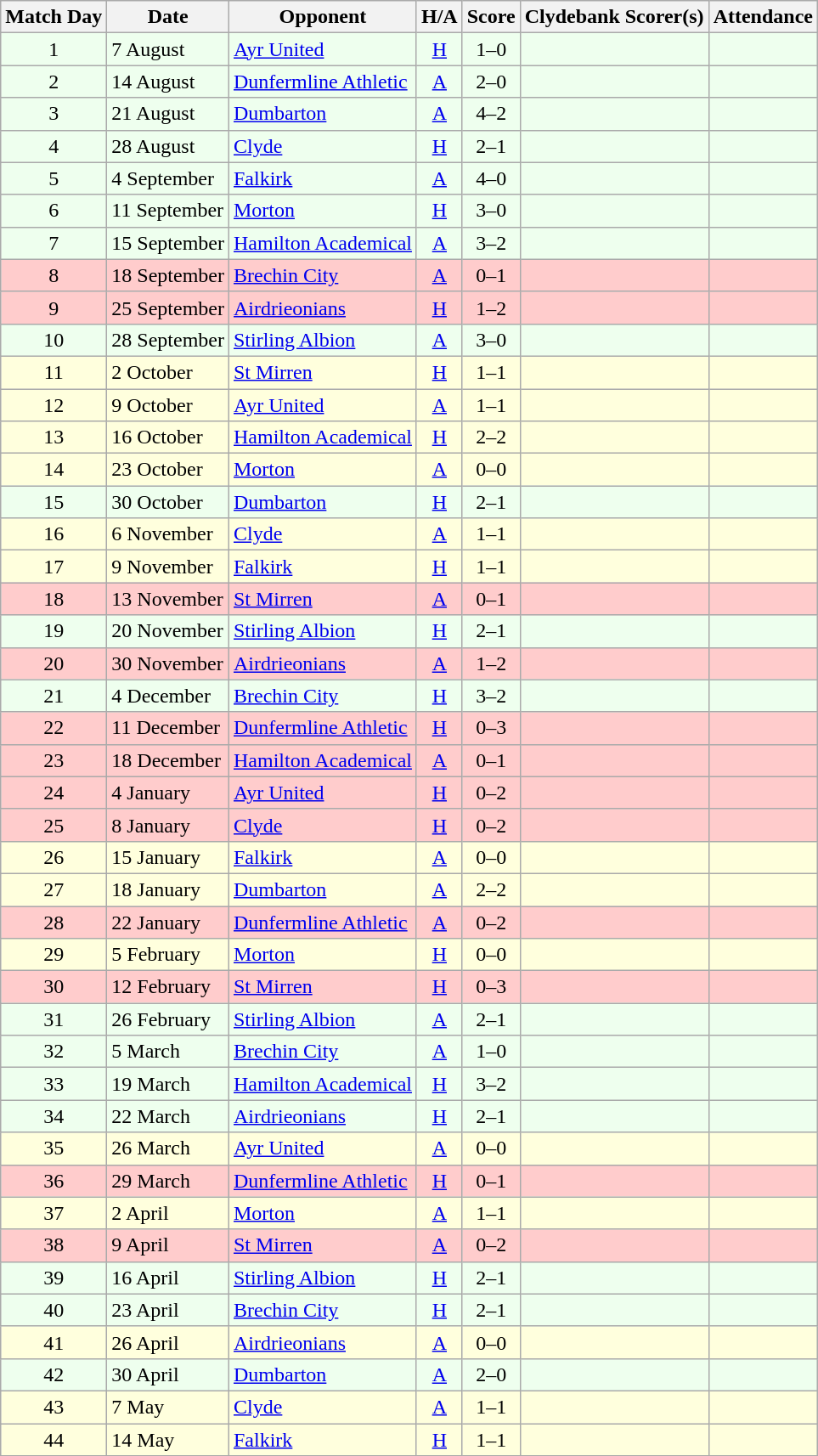<table class="wikitable" style="text-align:center">
<tr>
<th>Match Day</th>
<th>Date</th>
<th>Opponent</th>
<th>H/A</th>
<th>Score</th>
<th>Clydebank Scorer(s)</th>
<th>Attendance</th>
</tr>
<tr bgcolor=#EEFFEE>
<td>1</td>
<td align=left>7 August</td>
<td align=left><a href='#'>Ayr United</a></td>
<td><a href='#'>H</a></td>
<td>1–0</td>
<td align=left></td>
<td></td>
</tr>
<tr bgcolor=#EEFFEE>
<td>2</td>
<td align=left>14 August</td>
<td align=left><a href='#'>Dunfermline Athletic</a></td>
<td><a href='#'>A</a></td>
<td>2–0</td>
<td align=left></td>
<td></td>
</tr>
<tr bgcolor=#EEFFEE>
<td>3</td>
<td align=left>21 August</td>
<td align=left><a href='#'>Dumbarton</a></td>
<td><a href='#'>A</a></td>
<td>4–2</td>
<td align=left></td>
<td></td>
</tr>
<tr bgcolor=#EEFFEE>
<td>4</td>
<td align=left>28 August</td>
<td align=left><a href='#'>Clyde</a></td>
<td><a href='#'>H</a></td>
<td>2–1</td>
<td align=left></td>
<td></td>
</tr>
<tr bgcolor=#EEFFEE>
<td>5</td>
<td align=left>4 September</td>
<td align=left><a href='#'>Falkirk</a></td>
<td><a href='#'>A</a></td>
<td>4–0</td>
<td align=left></td>
<td></td>
</tr>
<tr bgcolor=#EEFFEE>
<td>6</td>
<td align=left>11 September</td>
<td align=left><a href='#'>Morton</a></td>
<td><a href='#'>H</a></td>
<td>3–0</td>
<td align=left></td>
<td></td>
</tr>
<tr bgcolor=#EEFFEE>
<td>7</td>
<td align=left>15 September</td>
<td align=left><a href='#'>Hamilton Academical</a></td>
<td><a href='#'>A</a></td>
<td>3–2</td>
<td align=left></td>
<td></td>
</tr>
<tr bgcolor=#FFCCCC>
<td>8</td>
<td align=left>18 September</td>
<td align=left><a href='#'>Brechin City</a></td>
<td><a href='#'>A</a></td>
<td>0–1</td>
<td align=left></td>
<td></td>
</tr>
<tr bgcolor=#FFCCCC>
<td>9</td>
<td align=left>25 September</td>
<td align=left><a href='#'>Airdrieonians</a></td>
<td><a href='#'>H</a></td>
<td>1–2</td>
<td align=left></td>
<td></td>
</tr>
<tr bgcolor=#EEFFEE>
<td>10</td>
<td align=left>28 September</td>
<td align=left><a href='#'>Stirling Albion</a></td>
<td><a href='#'>A</a></td>
<td>3–0</td>
<td align=left></td>
<td></td>
</tr>
<tr bgcolor=#FFFFDD>
<td>11</td>
<td align=left>2 October</td>
<td align=left><a href='#'>St Mirren</a></td>
<td><a href='#'>H</a></td>
<td>1–1</td>
<td align=left></td>
<td></td>
</tr>
<tr bgcolor=#FFFFDD>
<td>12</td>
<td align=left>9 October</td>
<td align=left><a href='#'>Ayr United</a></td>
<td><a href='#'>A</a></td>
<td>1–1</td>
<td align=left></td>
<td></td>
</tr>
<tr bgcolor=#FFFFDD>
<td>13</td>
<td align=left>16 October</td>
<td align=left><a href='#'>Hamilton Academical</a></td>
<td><a href='#'>H</a></td>
<td>2–2</td>
<td align=left></td>
<td></td>
</tr>
<tr bgcolor=#FFFFDD>
<td>14</td>
<td align=left>23 October</td>
<td align=left><a href='#'>Morton</a></td>
<td><a href='#'>A</a></td>
<td>0–0</td>
<td align=left></td>
<td></td>
</tr>
<tr bgcolor=#EEFFEE>
<td>15</td>
<td align=left>30 October</td>
<td align=left><a href='#'>Dumbarton</a></td>
<td><a href='#'>H</a></td>
<td>2–1</td>
<td align=left></td>
<td></td>
</tr>
<tr bgcolor=#FFFFDD>
<td>16</td>
<td align=left>6 November</td>
<td align=left><a href='#'>Clyde</a></td>
<td><a href='#'>A</a></td>
<td>1–1</td>
<td align=left></td>
<td></td>
</tr>
<tr bgcolor=#FFFFDD>
<td>17</td>
<td align=left>9 November</td>
<td align=left><a href='#'>Falkirk</a></td>
<td><a href='#'>H</a></td>
<td>1–1</td>
<td align=left></td>
<td></td>
</tr>
<tr bgcolor=#FFCCCC>
<td>18</td>
<td align=left>13 November</td>
<td align=left><a href='#'>St Mirren</a></td>
<td><a href='#'>A</a></td>
<td>0–1</td>
<td align=left></td>
<td></td>
</tr>
<tr bgcolor=#EEFFEE>
<td>19</td>
<td align=left>20 November</td>
<td align=left><a href='#'>Stirling Albion</a></td>
<td><a href='#'>H</a></td>
<td>2–1</td>
<td align=left></td>
<td></td>
</tr>
<tr bgcolor=#FFCCCC>
<td>20</td>
<td align=left>30 November</td>
<td align=left><a href='#'>Airdrieonians</a></td>
<td><a href='#'>A</a></td>
<td>1–2</td>
<td align=left></td>
<td></td>
</tr>
<tr bgcolor=#EEFFEE>
<td>21</td>
<td align=left>4 December</td>
<td align=left><a href='#'>Brechin City</a></td>
<td><a href='#'>H</a></td>
<td>3–2</td>
<td align=left></td>
<td></td>
</tr>
<tr bgcolor=#FFCCCC>
<td>22</td>
<td align=left>11 December</td>
<td align=left><a href='#'>Dunfermline Athletic</a></td>
<td><a href='#'>H</a></td>
<td>0–3</td>
<td align=left></td>
<td></td>
</tr>
<tr bgcolor=#FFCCCC>
<td>23</td>
<td align=left>18 December</td>
<td align=left><a href='#'>Hamilton Academical</a></td>
<td><a href='#'>A</a></td>
<td>0–1</td>
<td align=left></td>
<td></td>
</tr>
<tr bgcolor=#FFCCCC>
<td>24</td>
<td align=left>4 January</td>
<td align=left><a href='#'>Ayr United</a></td>
<td><a href='#'>H</a></td>
<td>0–2</td>
<td align=left></td>
<td></td>
</tr>
<tr bgcolor=#FFCCCC>
<td>25</td>
<td align=left>8 January</td>
<td align=left><a href='#'>Clyde</a></td>
<td><a href='#'>H</a></td>
<td>0–2</td>
<td align=left></td>
<td></td>
</tr>
<tr bgcolor=#FFFFDD>
<td>26</td>
<td align=left>15 January</td>
<td align=left><a href='#'>Falkirk</a></td>
<td><a href='#'>A</a></td>
<td>0–0</td>
<td align=left></td>
<td></td>
</tr>
<tr bgcolor=#FFFFDD>
<td>27</td>
<td align=left>18 January</td>
<td align=left><a href='#'>Dumbarton</a></td>
<td><a href='#'>A</a></td>
<td>2–2</td>
<td align=left></td>
<td></td>
</tr>
<tr bgcolor=#FFCCCC>
<td>28</td>
<td align=left>22 January</td>
<td align=left><a href='#'>Dunfermline Athletic</a></td>
<td><a href='#'>A</a></td>
<td>0–2</td>
<td align=left></td>
<td></td>
</tr>
<tr bgcolor=#FFFFDD>
<td>29</td>
<td align=left>5 February</td>
<td align=left><a href='#'>Morton</a></td>
<td><a href='#'>H</a></td>
<td>0–0</td>
<td align=left></td>
<td></td>
</tr>
<tr bgcolor=#FFCCCC>
<td>30</td>
<td align=left>12 February</td>
<td align=left><a href='#'>St Mirren</a></td>
<td><a href='#'>H</a></td>
<td>0–3</td>
<td align=left></td>
<td></td>
</tr>
<tr bgcolor=#EEFFEE>
<td>31</td>
<td align=left>26 February</td>
<td align=left><a href='#'>Stirling Albion</a></td>
<td><a href='#'>A</a></td>
<td>2–1</td>
<td align=left></td>
<td></td>
</tr>
<tr bgcolor=#EEFFEE>
<td>32</td>
<td align=left>5 March</td>
<td align=left><a href='#'>Brechin City</a></td>
<td><a href='#'>A</a></td>
<td>1–0</td>
<td align=left></td>
<td></td>
</tr>
<tr bgcolor=#EEFFEE>
<td>33</td>
<td align=left>19 March</td>
<td align=left><a href='#'>Hamilton Academical</a></td>
<td><a href='#'>H</a></td>
<td>3–2</td>
<td align=left></td>
<td></td>
</tr>
<tr bgcolor=#EEFFEE>
<td>34</td>
<td align=left>22 March</td>
<td align=left><a href='#'>Airdrieonians</a></td>
<td><a href='#'>H</a></td>
<td>2–1</td>
<td align=left></td>
<td></td>
</tr>
<tr bgcolor=#FFFFDD>
<td>35</td>
<td align=left>26 March</td>
<td align=left><a href='#'>Ayr United</a></td>
<td><a href='#'>A</a></td>
<td>0–0</td>
<td align=left></td>
<td></td>
</tr>
<tr bgcolor=#FFCCCC>
<td>36</td>
<td align=left>29 March</td>
<td align=left><a href='#'>Dunfermline Athletic</a></td>
<td><a href='#'>H</a></td>
<td>0–1</td>
<td align=left></td>
<td></td>
</tr>
<tr bgcolor=#FFFFDD>
<td>37</td>
<td align=left>2 April</td>
<td align=left><a href='#'>Morton</a></td>
<td><a href='#'>A</a></td>
<td>1–1</td>
<td align=left></td>
<td></td>
</tr>
<tr bgcolor=#FFCCCC>
<td>38</td>
<td align=left>9 April</td>
<td align=left><a href='#'>St Mirren</a></td>
<td><a href='#'>A</a></td>
<td>0–2</td>
<td align=left></td>
<td></td>
</tr>
<tr bgcolor=#EEFFEE>
<td>39</td>
<td align=left>16 April</td>
<td align=left><a href='#'>Stirling Albion</a></td>
<td><a href='#'>H</a></td>
<td>2–1</td>
<td align=left></td>
<td></td>
</tr>
<tr bgcolor=#EEFFEE>
<td>40</td>
<td align=left>23 April</td>
<td align=left><a href='#'>Brechin City</a></td>
<td><a href='#'>H</a></td>
<td>2–1</td>
<td align=left></td>
<td></td>
</tr>
<tr bgcolor=#FFFFDD>
<td>41</td>
<td align=left>26 April</td>
<td align=left><a href='#'>Airdrieonians</a></td>
<td><a href='#'>A</a></td>
<td>0–0</td>
<td align=left></td>
<td></td>
</tr>
<tr bgcolor=#EEFFEE>
<td>42</td>
<td align=left>30 April</td>
<td align=left><a href='#'>Dumbarton</a></td>
<td><a href='#'>A</a></td>
<td>2–0</td>
<td align=left></td>
<td></td>
</tr>
<tr bgcolor=#FFFFDD>
<td>43</td>
<td align=left>7 May</td>
<td align=left><a href='#'>Clyde</a></td>
<td><a href='#'>A</a></td>
<td>1–1</td>
<td align=left></td>
<td></td>
</tr>
<tr bgcolor=#FFFFDD>
<td>44</td>
<td align=left>14 May</td>
<td align=left><a href='#'>Falkirk</a></td>
<td><a href='#'>H</a></td>
<td>1–1</td>
<td align=left></td>
<td></td>
</tr>
<tr>
</tr>
</table>
